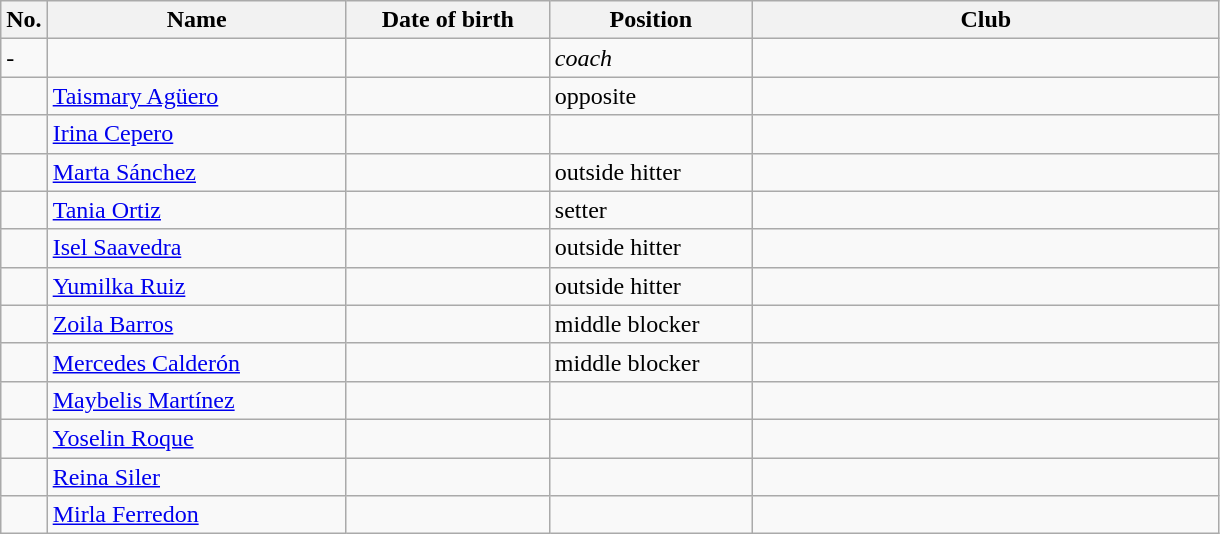<table class=wikitable sortable style=font-size:100%; text-align:center;>
<tr>
<th>No.</th>
<th style=width:12em>Name</th>
<th style=width:8em>Date of birth</th>
<th style=width:8em>Position</th>
<th style=width:19em>Club</th>
</tr>
<tr>
<td>-</td>
<td></td>
<td></td>
<td><em>coach</em></td>
<td></td>
</tr>
<tr>
<td></td>
<td><a href='#'>Taismary Agüero</a></td>
<td></td>
<td>opposite</td>
<td></td>
</tr>
<tr>
<td></td>
<td><a href='#'>Irina Cepero</a></td>
<td></td>
<td></td>
<td></td>
</tr>
<tr>
<td></td>
<td><a href='#'>Marta Sánchez</a></td>
<td></td>
<td>outside hitter</td>
<td></td>
</tr>
<tr>
<td></td>
<td><a href='#'>Tania Ortiz</a></td>
<td></td>
<td>setter</td>
<td></td>
</tr>
<tr>
<td></td>
<td><a href='#'>Isel Saavedra</a></td>
<td></td>
<td>outside hitter</td>
<td></td>
</tr>
<tr>
<td></td>
<td><a href='#'>Yumilka Ruiz</a></td>
<td></td>
<td>outside hitter</td>
<td></td>
</tr>
<tr>
<td></td>
<td><a href='#'>Zoila Barros</a></td>
<td></td>
<td>middle blocker</td>
<td></td>
</tr>
<tr>
<td></td>
<td><a href='#'>Mercedes Calderón</a></td>
<td></td>
<td>middle blocker</td>
<td></td>
</tr>
<tr>
<td></td>
<td><a href='#'>Maybelis Martínez</a></td>
<td></td>
<td></td>
<td></td>
</tr>
<tr>
<td></td>
<td><a href='#'>Yoselin Roque</a></td>
<td></td>
<td></td>
<td></td>
</tr>
<tr>
<td></td>
<td><a href='#'>Reina Siler</a></td>
<td></td>
<td></td>
<td></td>
</tr>
<tr>
<td></td>
<td><a href='#'>Mirla Ferredon</a></td>
<td></td>
<td></td>
<td></td>
</tr>
</table>
